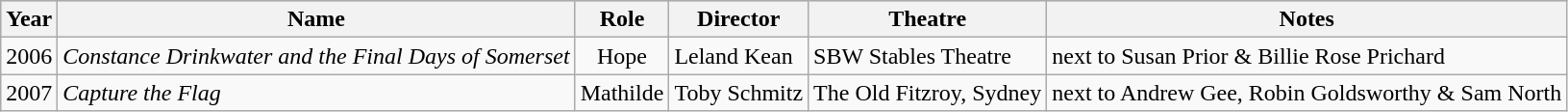<table class="wikitable">
<tr style="background:Lightgrey; text-align:center;">
<th>Year</th>
<th>Name</th>
<th>Role</th>
<th>Director</th>
<th>Theatre</th>
<th>Notes</th>
</tr>
<tr>
<td>2006</td>
<td><em>Constance Drinkwater and the Final Days of Somerset</em></td>
<td style="text-align:center;">Hope</td>
<td>Leland Kean</td>
<td>SBW Stables Theatre</td>
<td>next to Susan Prior & Billie Rose Prichard</td>
</tr>
<tr>
<td>2007</td>
<td><em>Capture the Flag</em></td>
<td style="text-align:center;">Mathilde</td>
<td>Toby Schmitz</td>
<td>The Old Fitzroy, Sydney</td>
<td>next to Andrew Gee, Robin Goldsworthy & Sam North</td>
</tr>
</table>
